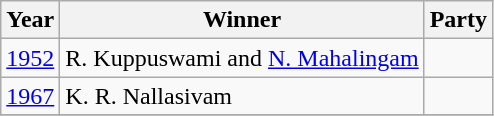<table class="wikitable">
<tr>
<th>Year</th>
<th>Winner</th>
<th colspan="2">Party</th>
</tr>
<tr>
<td><a href='#'>1952</a></td>
<td>R. Kuppuswami and <a href='#'>N. Mahalingam</a></td>
<td></td>
</tr>
<tr>
<td><a href='#'>1967</a></td>
<td>K. R. Nallasivam</td>
<td></td>
</tr>
<tr>
</tr>
</table>
